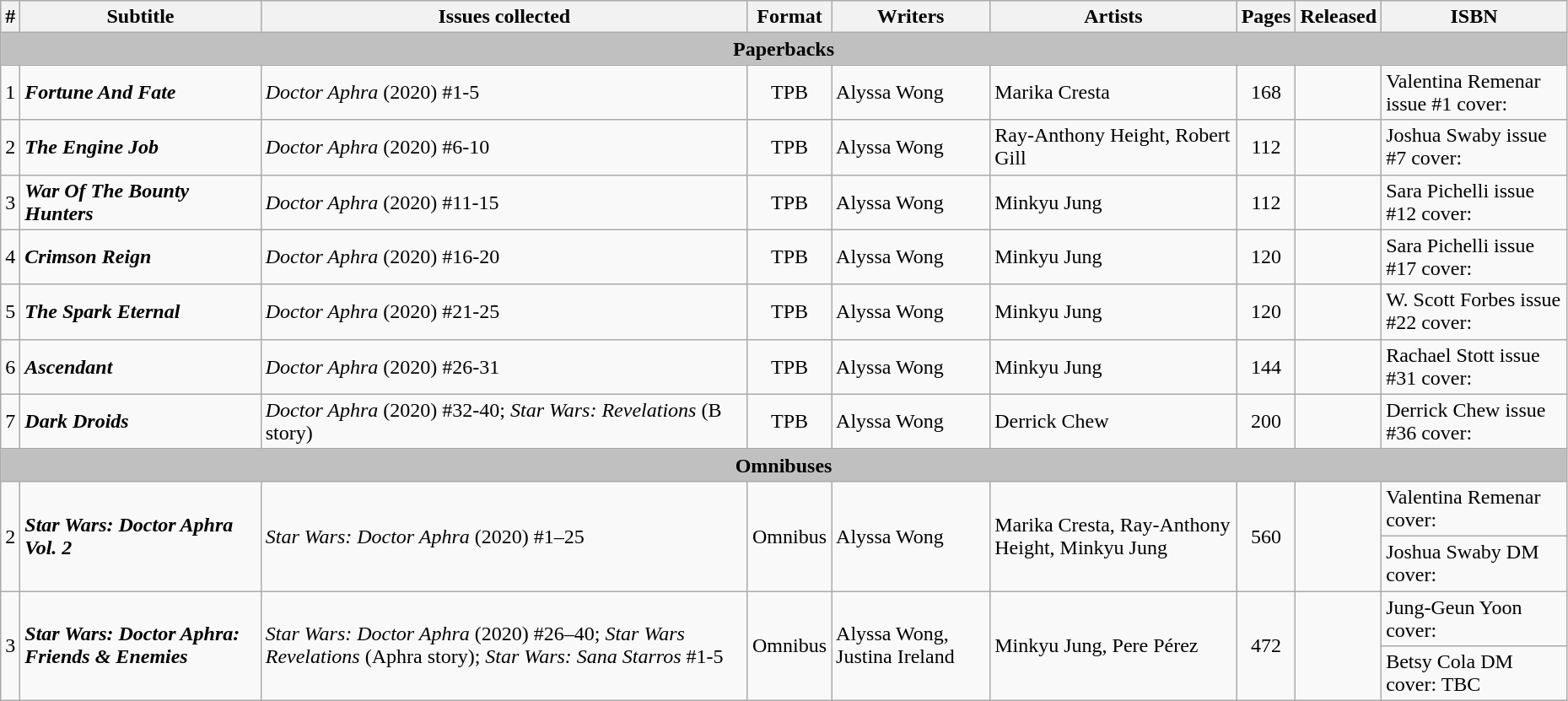<table class="wikitable sortable" width=98%>
<tr>
<th class="unsortable">#</th>
<th class="unsortable">Subtitle</th>
<th class="unsortable">Issues collected</th>
<th>Format</th>
<th class="unsortable">Writers</th>
<th class="unsortable">Artists</th>
<th class="unsortable">Pages</th>
<th>Released</th>
<th class="unsortable">ISBN</th>
</tr>
<tr>
<th colspan=9 style="background-color: silver;">Paperbacks</th>
</tr>
<tr>
<td>1</td>
<td><strong><em>Fortune And Fate</em></strong></td>
<td><em>Doctor Aphra</em> (2020) #1-5</td>
<td style="text-align: center;">TPB</td>
<td>Alyssa Wong</td>
<td>Marika Cresta</td>
<td style="text-align: center;">168</td>
<td></td>
<td>Valentina Remenar issue #1 cover: </td>
</tr>
<tr>
<td>2</td>
<td><strong><em>The Engine Job</em></strong></td>
<td><em>Doctor Aphra</em> (2020) #6-10</td>
<td style="text-align: center;">TPB</td>
<td>Alyssa Wong</td>
<td>Ray-Anthony Height, Robert Gill</td>
<td style="text-align: center;">112</td>
<td></td>
<td>Joshua Swaby issue #7 cover: </td>
</tr>
<tr>
<td>3</td>
<td><strong><em>War Of The Bounty Hunters</em></strong></td>
<td><em>Doctor Aphra</em> (2020) #11-15</td>
<td style="text-align: center;">TPB</td>
<td>Alyssa Wong</td>
<td>Minkyu Jung</td>
<td style="text-align: center;">112</td>
<td></td>
<td>Sara Pichelli issue #12 cover: </td>
</tr>
<tr>
<td>4</td>
<td><strong><em>Crimson Reign</em></strong></td>
<td><em>Doctor Aphra</em> (2020) #16-20</td>
<td style="text-align: center;">TPB</td>
<td>Alyssa Wong</td>
<td>Minkyu Jung</td>
<td style="text-align: center;">120</td>
<td></td>
<td>Sara Pichelli issue #17 cover: </td>
</tr>
<tr>
<td>5</td>
<td><strong><em>The Spark Eternal</em></strong></td>
<td><em>Doctor Aphra</em> (2020) #21-25</td>
<td style="text-align: center;">TPB</td>
<td>Alyssa Wong</td>
<td>Minkyu Jung</td>
<td style="text-align: center;">120</td>
<td></td>
<td>W. Scott Forbes issue #22 cover: </td>
</tr>
<tr>
<td>6</td>
<td><strong><em>Ascendant</em></strong></td>
<td><em>Doctor Aphra</em> (2020) #26-31</td>
<td style="text-align: center;">TPB</td>
<td>Alyssa Wong</td>
<td>Minkyu Jung</td>
<td style="text-align: center;">144</td>
<td></td>
<td>Rachael Stott issue #31 cover: </td>
</tr>
<tr>
<td>7</td>
<td><strong><em>Dark Droids</em></strong></td>
<td><em>Doctor Aphra</em> (2020) #32-40; <em>Star Wars: Revelations</em> (B story)</td>
<td style="text-align: center;">TPB</td>
<td>Alyssa Wong</td>
<td>Derrick Chew</td>
<td style="text-align: center;">200</td>
<td></td>
<td>Derrick Chew issue #36 cover: </td>
</tr>
<tr>
<th colspan=9 style="background-color: silver;">Omnibuses</th>
</tr>
<tr>
<td rowspan=2>2</td>
<td rowspan=2><strong><em>Star Wars: Doctor Aphra Vol. 2</em></strong></td>
<td rowspan=2><em>Star Wars: Doctor Aphra</em> (2020) #1–25</td>
<td rowspan=2 style="text-align: center;">Omnibus</td>
<td rowspan=2>Alyssa Wong</td>
<td rowspan=2>Marika Cresta, Ray-Anthony Height, Minkyu Jung</td>
<td style="text-align: center;" rowspan=2>560</td>
<td rowspan=2></td>
<td>Valentina Remenar cover: </td>
</tr>
<tr>
<td>Joshua Swaby DM cover: </td>
</tr>
<tr>
<td rowspan=2>3</td>
<td rowspan=2><strong><em>Star Wars: Doctor Aphra: Friends & Enemies</em></strong></td>
<td rowspan=2><em>Star Wars: Doctor Aphra</em> (2020) #26–40; <em>Star Wars Revelations</em> (Aphra story); <em>Star Wars: Sana Starros</em> #1-5</td>
<td rowspan=2>Omnibus</td>
<td rowspan=2>Alyssa Wong, Justina Ireland</td>
<td rowspan=2>Minkyu Jung, Pere Pérez</td>
<td style="text-align: center;" rowspan=2>472</td>
<td rowspan=2></td>
<td>Jung-Geun Yoon cover: </td>
</tr>
<tr>
<td>Betsy Cola DM cover: TBC</td>
</tr>
</table>
